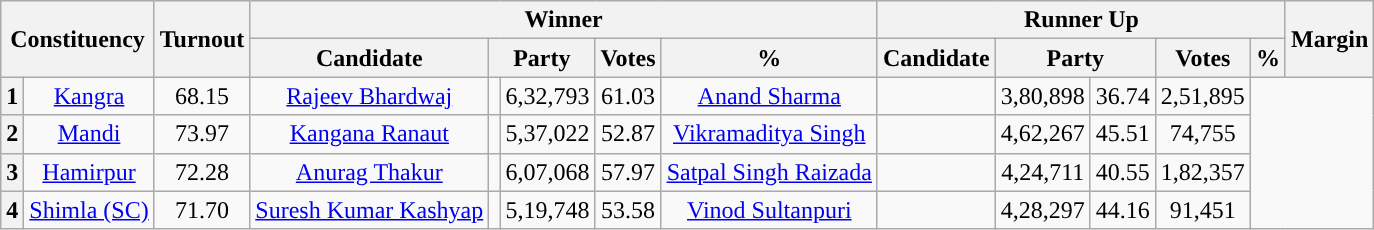<table class="wikitable sortable" style="text-align:center;">
<tr>
<th colspan="2" rowspan="2">Constituency</th>
<th rowspan="2">Turnout</th>
<th colspan="5">Winner</th>
<th colspan="5">Runner Up</th>
<th rowspan="2">Margin</th>
</tr>
<tr>
<th>Candidate</th>
<th colspan="2">Party</th>
<th>Votes</th>
<th>%</th>
<th>Candidate</th>
<th colspan="2">Party</th>
<th>Votes</th>
<th>%</th>
</tr>
<tr>
<th>1</th>
<td><a href='#'>Kangra</a></td>
<td>68.15 </td>
<td><a href='#'>Rajeev Bhardwaj</a></td>
<td></td>
<td>6,32,793</td>
<td>61.03</td>
<td><a href='#'>Anand Sharma</a></td>
<td></td>
<td>3,80,898</td>
<td>36.74</td>
<td style="background:">2,51,895</td>
</tr>
<tr>
<th>2</th>
<td><a href='#'>Mandi</a></td>
<td>73.97 </td>
<td><a href='#'>Kangana Ranaut</a></td>
<td></td>
<td>5,37,022</td>
<td>52.87</td>
<td><a href='#'> Vikramaditya Singh</a></td>
<td></td>
<td>4,62,267</td>
<td>45.51</td>
<td style="background:">74,755</td>
</tr>
<tr>
<th>3</th>
<td><a href='#'>Hamirpur</a></td>
<td>72.28 </td>
<td><a href='#'>Anurag Thakur</a></td>
<td></td>
<td>6,07,068</td>
<td>57.97</td>
<td><a href='#'>Satpal Singh Raizada</a></td>
<td></td>
<td>4,24,711</td>
<td>40.55</td>
<td style="background:">1,82,357</td>
</tr>
<tr>
<th>4</th>
<td><a href='#'>Shimla (SC)</a></td>
<td>71.70 </td>
<td><a href='#'>Suresh Kumar Kashyap</a></td>
<td></td>
<td>5,19,748</td>
<td>53.58</td>
<td><a href='#'>Vinod Sultanpuri</a></td>
<td></td>
<td>4,28,297</td>
<td>44.16</td>
<td style="background:">91,451</td>
</tr>
</table>
